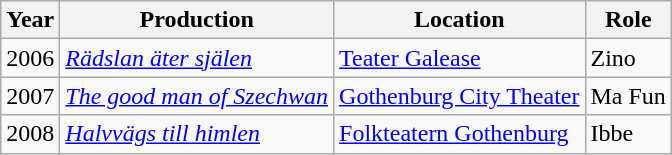<table class="wikitable unsortable">
<tr>
<th>Year</th>
<th>Production</th>
<th>Location</th>
<th>Role</th>
</tr>
<tr>
<td>2006</td>
<td><em><a href='#'>Rädslan äter själen</a></em></td>
<td><a href='#'>Teater Galease</a></td>
<td>Zino</td>
</tr>
<tr>
<td>2007</td>
<td><em><a href='#'>The good man of Szechwan</a></em></td>
<td><a href='#'>Gothenburg City Theater</a></td>
<td>Ma Fun</td>
</tr>
<tr>
<td>2008</td>
<td><em><a href='#'>Halvvägs till himlen</a></em></td>
<td><a href='#'>Folkteatern Gothenburg</a></td>
<td>Ibbe</td>
</tr>
</table>
